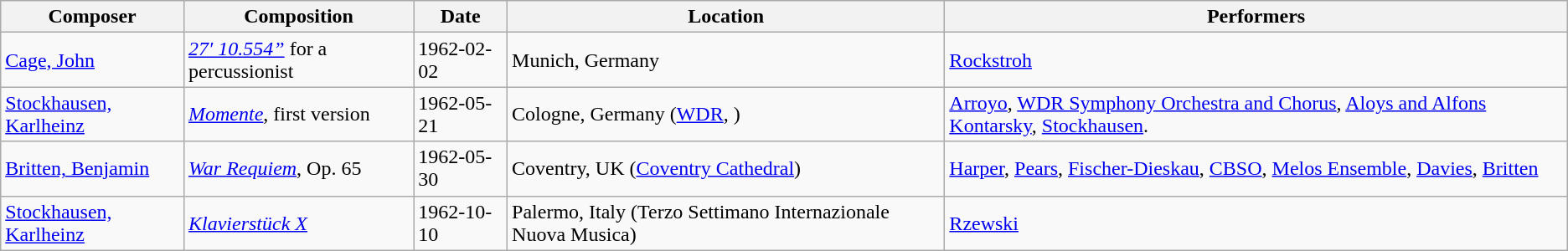<table class="wikitable sortable">
<tr>
<th>Composer</th>
<th>Composition</th>
<th>Date</th>
<th>Location</th>
<th>Performers</th>
</tr>
<tr>
<td><a href='#'>Cage, John</a></td>
<td><em><a href='#'>27′ 10.554”</a></em> for a percussionist</td>
<td>1962-02-02</td>
<td>Munich, Germany</td>
<td><a href='#'>Rockstroh</a></td>
</tr>
<tr>
<td><a href='#'>Stockhausen, Karlheinz</a></td>
<td><em><a href='#'>Momente</a></em>, first version</td>
<td>1962-05-21</td>
<td>Cologne, Germany (<a href='#'>WDR</a>, )</td>
<td><a href='#'>Arroyo</a>, <a href='#'>WDR Symphony Orchestra and Chorus</a>, <a href='#'>Aloys and Alfons Kontarsky</a>, <a href='#'>Stockhausen</a>.</td>
</tr>
<tr>
<td><a href='#'>Britten, Benjamin</a></td>
<td><em><a href='#'>War Requiem</a></em>, Op. 65</td>
<td>1962-05-30</td>
<td>Coventry, UK (<a href='#'>Coventry Cathedral</a>)</td>
<td><a href='#'>Harper</a>, <a href='#'>Pears</a>, <a href='#'>Fischer-Dieskau</a>, <a href='#'>CBSO</a>, <a href='#'>Melos Ensemble</a>, <a href='#'>Davies</a>, <a href='#'>Britten</a></td>
</tr>
<tr>
<td><a href='#'>Stockhausen, Karlheinz</a></td>
<td><em><a href='#'>Klavierstück X</a></em></td>
<td>1962-10-10</td>
<td>Palermo, Italy (Terzo Settimano Internazionale Nuova Musica)</td>
<td><a href='#'>Rzewski</a></td>
</tr>
</table>
